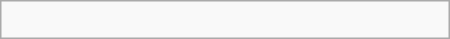<table class="wikitable" border="1" width=300px align="right">
<tr>
<td><br></td>
</tr>
</table>
